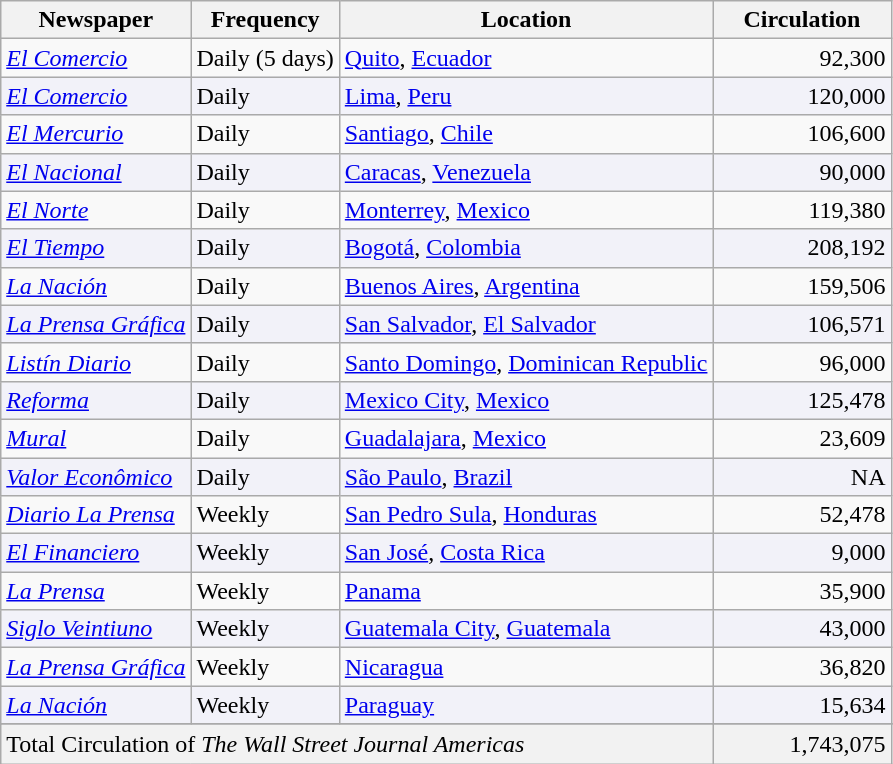<table class="wikitable">
<tr>
<th>Newspaper</th>
<th>Frequency</th>
<th>Location</th>
<th>Circulation</th>
</tr>
<tr>
<td><em><a href='#'>El Comercio</a></em></td>
<td>Daily (5 days)</td>
<td><a href='#'>Quito</a>, <a href='#'>Ecuador</a></td>
<td align="right">92,300</td>
</tr>
<tr style="background-color: #f2f2f9">
<td><em><a href='#'>El Comercio</a></em></td>
<td>Daily</td>
<td><a href='#'>Lima</a>, <a href='#'>Peru</a></td>
<td align="right">120,000</td>
</tr>
<tr>
<td><em><a href='#'>El Mercurio</a></em></td>
<td>Daily</td>
<td><a href='#'>Santiago</a>, <a href='#'>Chile</a></td>
<td align="right">106,600</td>
</tr>
<tr style="background-color: #f2f2f9">
<td><em><a href='#'>El Nacional</a></em></td>
<td>Daily</td>
<td><a href='#'>Caracas</a>, <a href='#'>Venezuela</a></td>
<td align="right">90,000</td>
</tr>
<tr>
<td><em><a href='#'>El Norte</a></em></td>
<td>Daily</td>
<td><a href='#'>Monterrey</a>, <a href='#'>Mexico</a></td>
<td align="right">119,380</td>
</tr>
<tr style="background-color: #f2f2f9">
<td><em><a href='#'>El Tiempo</a></em></td>
<td>Daily</td>
<td><a href='#'>Bogotá</a>, <a href='#'>Colombia</a></td>
<td align="right">208,192</td>
</tr>
<tr>
<td><em><a href='#'>La Nación</a></em></td>
<td>Daily</td>
<td><a href='#'>Buenos Aires</a>, <a href='#'>Argentina</a></td>
<td align="right">159,506</td>
</tr>
<tr style="background-color: #f2f2f9">
<td><em><a href='#'>La Prensa Gráfica</a></em></td>
<td>Daily</td>
<td><a href='#'>San Salvador</a>, <a href='#'>El Salvador</a></td>
<td align="right">106,571</td>
</tr>
<tr>
<td><em><a href='#'>Listín Diario</a></em></td>
<td>Daily</td>
<td><a href='#'>Santo Domingo</a>, <a href='#'>Dominican Republic</a></td>
<td align="right">96,000</td>
</tr>
<tr style="background-color: #f2f2f9">
<td><em><a href='#'>Reforma</a></em></td>
<td>Daily</td>
<td><a href='#'>Mexico City</a>, <a href='#'>Mexico</a></td>
<td align="right">125,478</td>
</tr>
<tr>
<td><em><a href='#'>Mural</a></em></td>
<td>Daily</td>
<td><a href='#'>Guadalajara</a>, <a href='#'>Mexico</a></td>
<td align="right">23,609</td>
</tr>
<tr style="background-color: #f2f2f9">
<td><em><a href='#'>Valor Econômico</a></em></td>
<td>Daily</td>
<td><a href='#'>São Paulo</a>, <a href='#'>Brazil</a></td>
<td align="right">NA</td>
</tr>
<tr>
<td><em><a href='#'>Diario La Prensa</a></em></td>
<td>Weekly</td>
<td><a href='#'>San Pedro Sula</a>, <a href='#'>Honduras</a></td>
<td align="right">52,478</td>
</tr>
<tr style="background-color: #f2f2f9">
<td><em><a href='#'>El Financiero</a></em></td>
<td>Weekly</td>
<td><a href='#'>San José</a>, <a href='#'>Costa Rica</a></td>
<td align="right">9,000</td>
</tr>
<tr>
<td><em><a href='#'>La Prensa</a></em></td>
<td>Weekly</td>
<td><a href='#'>Panama</a></td>
<td align="right">35,900</td>
</tr>
<tr style="background-color: #f2f2f9">
<td><em><a href='#'>Siglo Veintiuno</a></em></td>
<td>Weekly</td>
<td><a href='#'>Guatemala City</a>, <a href='#'>Guatemala</a></td>
<td align="right">43,000</td>
</tr>
<tr>
<td><em><a href='#'>La Prensa Gráfica</a></em></td>
<td>Weekly</td>
<td><a href='#'>Nicaragua</a></td>
<td align="right">36,820</td>
</tr>
<tr style="background-color: #f2f2f9">
<td><em><a href='#'>La Nación</a></em></td>
<td>Weekly</td>
<td><a href='#'>Paraguay</a></td>
<td align="right">15,634</td>
</tr>
<tr>
</tr>
<tr style="background-color: #f2f2f2">
<td width="80%" colspan="3" height="19">Total Circulation of <em>The Wall Street Journal Americas</em></td>
<td align="right" width="20%">1,743,075</td>
</tr>
</table>
